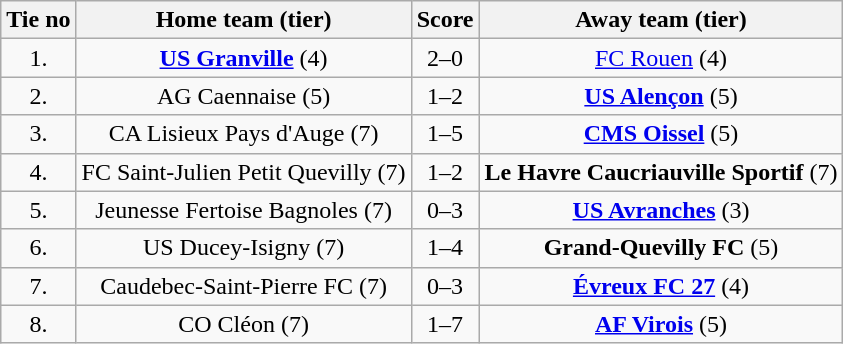<table class="wikitable" style="text-align: center">
<tr>
<th>Tie no</th>
<th>Home team (tier)</th>
<th>Score</th>
<th>Away team (tier)</th>
</tr>
<tr>
<td>1.</td>
<td><strong><a href='#'>US Granville</a></strong> (4)</td>
<td>2–0</td>
<td><a href='#'>FC Rouen</a> (4)</td>
</tr>
<tr>
<td>2.</td>
<td>AG Caennaise (5)</td>
<td>1–2</td>
<td><strong><a href='#'>US Alençon</a></strong> (5)</td>
</tr>
<tr>
<td>3.</td>
<td>CA Lisieux Pays d'Auge (7)</td>
<td>1–5</td>
<td><strong><a href='#'>CMS Oissel</a></strong> (5)</td>
</tr>
<tr>
<td>4.</td>
<td>FC Saint-Julien Petit Quevilly (7)</td>
<td>1–2</td>
<td><strong>Le Havre Caucriauville Sportif</strong> (7)</td>
</tr>
<tr>
<td>5.</td>
<td>Jeunesse Fertoise Bagnoles (7)</td>
<td>0–3</td>
<td><strong><a href='#'>US Avranches</a></strong> (3)</td>
</tr>
<tr>
<td>6.</td>
<td>US Ducey-Isigny (7)</td>
<td>1–4</td>
<td><strong>Grand-Quevilly FC</strong> (5)</td>
</tr>
<tr>
<td>7.</td>
<td>Caudebec-Saint-Pierre FC (7)</td>
<td>0–3</td>
<td><strong><a href='#'>Évreux FC 27</a></strong> (4)</td>
</tr>
<tr>
<td>8.</td>
<td>CO Cléon (7)</td>
<td>1–7</td>
<td><strong><a href='#'>AF Virois</a></strong> (5)</td>
</tr>
</table>
